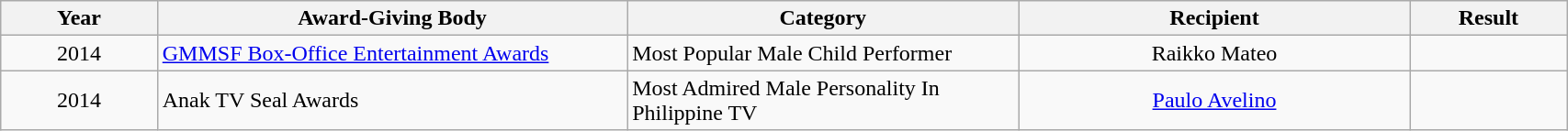<table | width="90%" class="wikitable sortable">
<tr>
<th width="10%">Year</th>
<th width="30%">Award-Giving Body</th>
<th width="25%">Category</th>
<th width="25%">Recipient</th>
<th width="10%">Result</th>
</tr>
<tr>
<td rowspan="1" align="center">2014</td>
<td rowspan="1" align="left"><a href='#'>GMMSF Box-Office Entertainment Awards</a></td>
<td align="left">Most Popular Male Child Performer </td>
<td align="center">Raikko Mateo</td>
<td></td>
</tr>
<tr>
<td rowspan="1" align="center">2014</td>
<td rowspan="1" align="left">Anak TV Seal Awards</td>
<td align="left">Most Admired Male Personality In Philippine TV </td>
<td align="center"><a href='#'>Paulo Avelino</a></td>
<td></td>
</tr>
</table>
